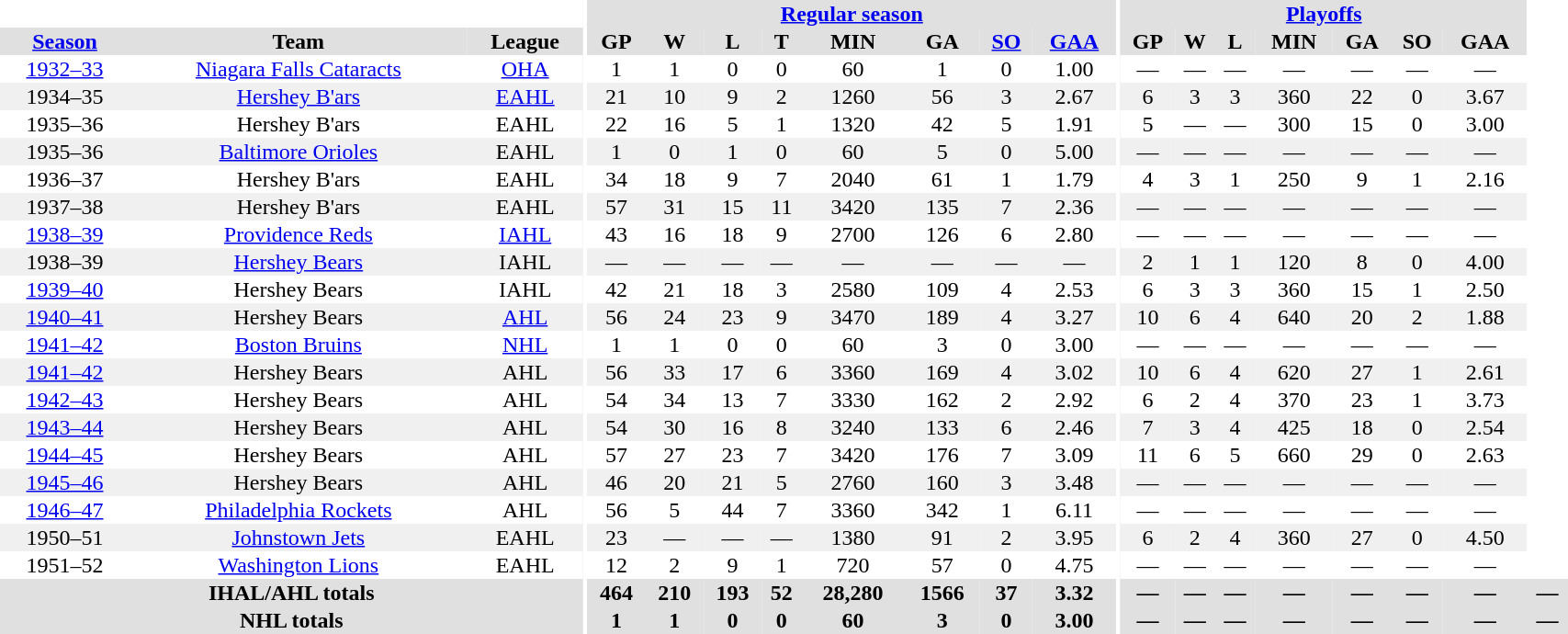<table border="0" cellpadding="1" cellspacing="0" style="width:90%; text-align:center;">
<tr bgcolor="#e0e0e0">
<th colspan="3" bgcolor="#ffffff"></th>
<th rowspan="99" bgcolor="#ffffff"></th>
<th colspan="8" bgcolor="#e0e0e0"><a href='#'>Regular season</a></th>
<th rowspan="99" bgcolor="#ffffff"></th>
<th colspan="7" bgcolor="#e0e0e0"><a href='#'>Playoffs</a></th>
</tr>
<tr bgcolor="#e0e0e0">
<th><a href='#'>Season</a></th>
<th>Team</th>
<th>League</th>
<th>GP</th>
<th>W</th>
<th>L</th>
<th>T</th>
<th>MIN</th>
<th>GA</th>
<th><a href='#'>SO</a></th>
<th><a href='#'>GAA</a></th>
<th>GP</th>
<th>W</th>
<th>L</th>
<th>MIN</th>
<th>GA</th>
<th>SO</th>
<th>GAA</th>
</tr>
<tr>
<td><a href='#'>1932–33</a></td>
<td><a href='#'>Niagara Falls Cataracts</a></td>
<td><a href='#'>OHA</a></td>
<td>1</td>
<td>1</td>
<td>0</td>
<td>0</td>
<td>60</td>
<td>1</td>
<td>0</td>
<td>1.00</td>
<td>—</td>
<td>—</td>
<td>—</td>
<td>—</td>
<td>—</td>
<td>—</td>
<td>—</td>
</tr>
<tr bgcolor="#f0f0f0">
<td>1934–35</td>
<td><a href='#'>Hershey B'ars</a></td>
<td><a href='#'>EAHL</a></td>
<td>21</td>
<td>10</td>
<td>9</td>
<td>2</td>
<td>1260</td>
<td>56</td>
<td>3</td>
<td>2.67</td>
<td>6</td>
<td>3</td>
<td>3</td>
<td>360</td>
<td>22</td>
<td>0</td>
<td>3.67</td>
</tr>
<tr>
<td>1935–36</td>
<td>Hershey B'ars</td>
<td>EAHL</td>
<td>22</td>
<td>16</td>
<td>5</td>
<td>1</td>
<td>1320</td>
<td>42</td>
<td>5</td>
<td>1.91</td>
<td>5</td>
<td>—</td>
<td>—</td>
<td>300</td>
<td>15</td>
<td>0</td>
<td>3.00</td>
</tr>
<tr bgcolor="#f0f0f0">
<td>1935–36</td>
<td><a href='#'>Baltimore Orioles</a></td>
<td>EAHL</td>
<td>1</td>
<td>0</td>
<td>1</td>
<td>0</td>
<td>60</td>
<td>5</td>
<td>0</td>
<td>5.00</td>
<td>—</td>
<td>—</td>
<td>—</td>
<td>—</td>
<td>—</td>
<td>—</td>
<td>—</td>
</tr>
<tr>
<td>1936–37</td>
<td>Hershey B'ars</td>
<td>EAHL</td>
<td>34</td>
<td>18</td>
<td>9</td>
<td>7</td>
<td>2040</td>
<td>61</td>
<td>1</td>
<td>1.79</td>
<td>4</td>
<td>3</td>
<td>1</td>
<td>250</td>
<td>9</td>
<td>1</td>
<td>2.16</td>
</tr>
<tr bgcolor="#f0f0f0">
<td>1937–38</td>
<td>Hershey B'ars</td>
<td>EAHL</td>
<td>57</td>
<td>31</td>
<td>15</td>
<td>11</td>
<td>3420</td>
<td>135</td>
<td>7</td>
<td>2.36</td>
<td>—</td>
<td>—</td>
<td>—</td>
<td>—</td>
<td>—</td>
<td>—</td>
<td>—</td>
</tr>
<tr>
<td><a href='#'>1938–39</a></td>
<td><a href='#'>Providence Reds</a></td>
<td><a href='#'>IAHL</a></td>
<td>43</td>
<td>16</td>
<td>18</td>
<td>9</td>
<td>2700</td>
<td>126</td>
<td>6</td>
<td>2.80</td>
<td>—</td>
<td>—</td>
<td>—</td>
<td>—</td>
<td>—</td>
<td>—</td>
<td>—</td>
</tr>
<tr bgcolor="#f0f0f0">
<td>1938–39</td>
<td><a href='#'>Hershey Bears</a></td>
<td>IAHL</td>
<td>—</td>
<td>—</td>
<td>—</td>
<td>—</td>
<td>—</td>
<td>—</td>
<td>—</td>
<td>—</td>
<td>2</td>
<td>1</td>
<td>1</td>
<td>120</td>
<td>8</td>
<td>0</td>
<td>4.00</td>
</tr>
<tr>
<td><a href='#'>1939–40</a></td>
<td>Hershey Bears</td>
<td>IAHL</td>
<td>42</td>
<td>21</td>
<td>18</td>
<td>3</td>
<td>2580</td>
<td>109</td>
<td>4</td>
<td>2.53</td>
<td>6</td>
<td>3</td>
<td>3</td>
<td>360</td>
<td>15</td>
<td>1</td>
<td>2.50</td>
</tr>
<tr bgcolor="#f0f0f0">
<td><a href='#'>1940–41</a></td>
<td>Hershey Bears</td>
<td><a href='#'>AHL</a></td>
<td>56</td>
<td>24</td>
<td>23</td>
<td>9</td>
<td>3470</td>
<td>189</td>
<td>4</td>
<td>3.27</td>
<td>10</td>
<td>6</td>
<td>4</td>
<td>640</td>
<td>20</td>
<td>2</td>
<td>1.88</td>
</tr>
<tr>
<td><a href='#'>1941–42</a></td>
<td><a href='#'>Boston Bruins</a></td>
<td><a href='#'>NHL</a></td>
<td>1</td>
<td>1</td>
<td>0</td>
<td>0</td>
<td>60</td>
<td>3</td>
<td>0</td>
<td>3.00</td>
<td>—</td>
<td>—</td>
<td>—</td>
<td>—</td>
<td>—</td>
<td>—</td>
<td>—</td>
</tr>
<tr bgcolor="#f0f0f0">
<td><a href='#'>1941–42</a></td>
<td>Hershey Bears</td>
<td>AHL</td>
<td>56</td>
<td>33</td>
<td>17</td>
<td>6</td>
<td>3360</td>
<td>169</td>
<td>4</td>
<td>3.02</td>
<td>10</td>
<td>6</td>
<td>4</td>
<td>620</td>
<td>27</td>
<td>1</td>
<td>2.61</td>
</tr>
<tr>
<td><a href='#'>1942–43</a></td>
<td>Hershey Bears</td>
<td>AHL</td>
<td>54</td>
<td>34</td>
<td>13</td>
<td>7</td>
<td>3330</td>
<td>162</td>
<td>2</td>
<td>2.92</td>
<td>6</td>
<td>2</td>
<td>4</td>
<td>370</td>
<td>23</td>
<td>1</td>
<td>3.73</td>
</tr>
<tr bgcolor="#f0f0f0">
<td><a href='#'>1943–44</a></td>
<td>Hershey Bears</td>
<td>AHL</td>
<td>54</td>
<td>30</td>
<td>16</td>
<td>8</td>
<td>3240</td>
<td>133</td>
<td>6</td>
<td>2.46</td>
<td>7</td>
<td>3</td>
<td>4</td>
<td>425</td>
<td>18</td>
<td>0</td>
<td>2.54</td>
</tr>
<tr>
<td><a href='#'>1944–45</a></td>
<td>Hershey Bears</td>
<td>AHL</td>
<td>57</td>
<td>27</td>
<td>23</td>
<td>7</td>
<td>3420</td>
<td>176</td>
<td>7</td>
<td>3.09</td>
<td>11</td>
<td>6</td>
<td>5</td>
<td>660</td>
<td>29</td>
<td>0</td>
<td>2.63</td>
</tr>
<tr bgcolor="#f0f0f0">
<td><a href='#'>1945–46</a></td>
<td>Hershey Bears</td>
<td>AHL</td>
<td>46</td>
<td>20</td>
<td>21</td>
<td>5</td>
<td>2760</td>
<td>160</td>
<td>3</td>
<td>3.48</td>
<td>—</td>
<td>—</td>
<td>—</td>
<td>—</td>
<td>—</td>
<td>—</td>
<td>—</td>
</tr>
<tr>
<td><a href='#'>1946–47</a></td>
<td><a href='#'>Philadelphia Rockets</a></td>
<td>AHL</td>
<td>56</td>
<td>5</td>
<td>44</td>
<td>7</td>
<td>3360</td>
<td>342</td>
<td>1</td>
<td>6.11</td>
<td>—</td>
<td>—</td>
<td>—</td>
<td>—</td>
<td>—</td>
<td>—</td>
<td>—</td>
</tr>
<tr bgcolor="#f0f0f0">
<td>1950–51</td>
<td><a href='#'>Johnstown Jets</a></td>
<td>EAHL</td>
<td>23</td>
<td>—</td>
<td>—</td>
<td>—</td>
<td>1380</td>
<td>91</td>
<td>2</td>
<td>3.95</td>
<td>6</td>
<td>2</td>
<td>4</td>
<td>360</td>
<td>27</td>
<td>0</td>
<td>4.50</td>
</tr>
<tr>
<td>1951–52</td>
<td><a href='#'>Washington Lions</a></td>
<td>EAHL</td>
<td>12</td>
<td>2</td>
<td>9</td>
<td>1</td>
<td>720</td>
<td>57</td>
<td>0</td>
<td>4.75</td>
<td>—</td>
<td>—</td>
<td>—</td>
<td>—</td>
<td>—</td>
<td>—</td>
<td>—</td>
</tr>
<tr bgcolor="#e0e0e0">
<th colspan=3>IHAL/AHL totals</th>
<th>464</th>
<th>210</th>
<th>193</th>
<th>52</th>
<th>28,280</th>
<th>1566</th>
<th>37</th>
<th>3.32</th>
<th>—</th>
<th>—</th>
<th>—</th>
<th>—</th>
<th>—</th>
<th>—</th>
<th>—</th>
<th>—</th>
</tr>
<tr bgcolor="#e0e0e0">
<th colspan=3>NHL totals</th>
<th>1</th>
<th>1</th>
<th>0</th>
<th>0</th>
<th>60</th>
<th>3</th>
<th>0</th>
<th>3.00</th>
<th>—</th>
<th>—</th>
<th>—</th>
<th>—</th>
<th>—</th>
<th>—</th>
<th>—</th>
<th>—</th>
</tr>
</table>
